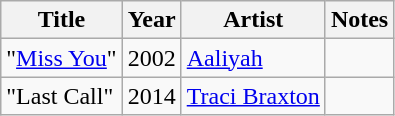<table class="wikitable plainrowheaders" style="text-align:left;">
<tr>
<th>Title</th>
<th>Year</th>
<th>Artist</th>
<th>Notes</th>
</tr>
<tr>
<td>"<a href='#'>Miss You</a>"</td>
<td>2002</td>
<td><a href='#'>Aaliyah</a></td>
<td></td>
</tr>
<tr>
<td>"Last Call"</td>
<td>2014</td>
<td><a href='#'>Traci Braxton</a></td>
<td></td>
</tr>
</table>
